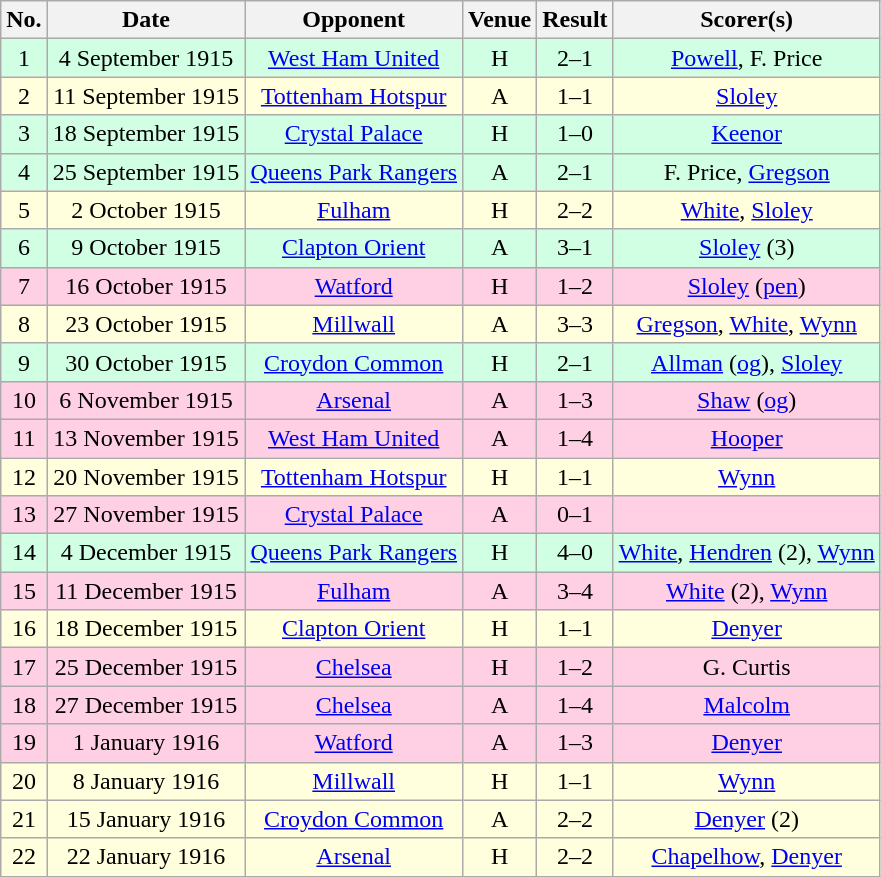<table class="wikitable sortable" style="text-align:center;">
<tr>
<th>No.</th>
<th>Date</th>
<th>Opponent</th>
<th>Venue</th>
<th>Result</th>
<th>Scorer(s)</th>
</tr>
<tr style="background:#d0ffe3;">
<td>1</td>
<td>4 September 1915</td>
<td><a href='#'>West Ham United</a></td>
<td>H</td>
<td>2–1</td>
<td><a href='#'>Powell</a>, F. Price</td>
</tr>
<tr style="background:#ffd;">
<td>2</td>
<td>11 September 1915</td>
<td><a href='#'>Tottenham Hotspur</a></td>
<td>A</td>
<td>1–1</td>
<td><a href='#'>Sloley</a></td>
</tr>
<tr style="background:#d0ffe3;">
<td>3</td>
<td>18 September 1915</td>
<td><a href='#'>Crystal Palace</a></td>
<td>H</td>
<td>1–0</td>
<td><a href='#'>Keenor</a></td>
</tr>
<tr style="background:#d0ffe3;">
<td>4</td>
<td>25 September 1915</td>
<td><a href='#'>Queens Park Rangers</a></td>
<td>A</td>
<td>2–1</td>
<td>F. Price, <a href='#'>Gregson</a></td>
</tr>
<tr style="background:#ffd;">
<td>5</td>
<td>2 October 1915</td>
<td><a href='#'>Fulham</a></td>
<td>H</td>
<td>2–2</td>
<td><a href='#'>White</a>, <a href='#'>Sloley</a></td>
</tr>
<tr style="background:#d0ffe3;">
<td>6</td>
<td>9 October 1915</td>
<td><a href='#'>Clapton Orient</a></td>
<td>A</td>
<td>3–1</td>
<td><a href='#'>Sloley</a> (3)</td>
</tr>
<tr style="background:#ffd0e3;">
<td>7</td>
<td>16 October 1915</td>
<td><a href='#'>Watford</a></td>
<td>H</td>
<td>1–2</td>
<td><a href='#'>Sloley</a> (<a href='#'>pen</a>)</td>
</tr>
<tr style="background:#ffd;">
<td>8</td>
<td>23 October 1915</td>
<td><a href='#'>Millwall</a></td>
<td>A</td>
<td>3–3</td>
<td><a href='#'>Gregson</a>, <a href='#'>White</a>, <a href='#'>Wynn</a></td>
</tr>
<tr style="background:#d0ffe3;">
<td>9</td>
<td>30 October 1915</td>
<td><a href='#'>Croydon Common</a></td>
<td>H</td>
<td>2–1</td>
<td><a href='#'>Allman</a> (<a href='#'>og</a>), <a href='#'>Sloley</a></td>
</tr>
<tr style="background:#ffd0e3;">
<td>10</td>
<td>6 November 1915</td>
<td><a href='#'>Arsenal</a></td>
<td>A</td>
<td>1–3</td>
<td><a href='#'>Shaw</a> (<a href='#'>og</a>)</td>
</tr>
<tr style="background:#ffd0e3;">
<td>11</td>
<td>13 November 1915</td>
<td><a href='#'>West Ham United</a></td>
<td>A</td>
<td>1–4</td>
<td><a href='#'>Hooper</a></td>
</tr>
<tr style="background:#ffd;">
<td>12</td>
<td>20 November 1915</td>
<td><a href='#'>Tottenham Hotspur</a></td>
<td>H</td>
<td>1–1</td>
<td><a href='#'>Wynn</a></td>
</tr>
<tr style="background:#ffd0e3;">
<td>13</td>
<td>27 November 1915</td>
<td><a href='#'>Crystal Palace</a></td>
<td>A</td>
<td>0–1</td>
<td></td>
</tr>
<tr style="background:#d0ffe3;">
<td>14</td>
<td>4 December 1915</td>
<td><a href='#'>Queens Park Rangers</a></td>
<td>H</td>
<td>4–0</td>
<td><a href='#'>White</a>, <a href='#'>Hendren</a> (2), <a href='#'>Wynn</a></td>
</tr>
<tr style="background:#ffd0e3;">
<td>15</td>
<td>11 December 1915</td>
<td><a href='#'>Fulham</a></td>
<td>A</td>
<td>3–4</td>
<td><a href='#'>White</a> (2), <a href='#'>Wynn</a></td>
</tr>
<tr style="background:#ffd;">
<td>16</td>
<td>18 December 1915</td>
<td><a href='#'>Clapton Orient</a></td>
<td>H</td>
<td>1–1</td>
<td><a href='#'>Denyer</a></td>
</tr>
<tr style="background:#ffd0e3;">
<td>17</td>
<td>25 December 1915</td>
<td><a href='#'>Chelsea</a></td>
<td>H</td>
<td>1–2</td>
<td>G. Curtis</td>
</tr>
<tr style="background:#ffd0e3;">
<td>18</td>
<td>27 December 1915</td>
<td><a href='#'>Chelsea</a></td>
<td>A</td>
<td>1–4</td>
<td><a href='#'>Malcolm</a></td>
</tr>
<tr style="background:#ffd0e3;">
<td>19</td>
<td>1 January 1916</td>
<td><a href='#'>Watford</a></td>
<td>A</td>
<td>1–3</td>
<td><a href='#'>Denyer</a></td>
</tr>
<tr style="background:#ffd;">
<td>20</td>
<td>8 January 1916</td>
<td><a href='#'>Millwall</a></td>
<td>H</td>
<td>1–1</td>
<td><a href='#'>Wynn</a></td>
</tr>
<tr style="background:#ffd;">
<td>21</td>
<td>15 January 1916</td>
<td><a href='#'>Croydon Common</a></td>
<td>A</td>
<td>2–2</td>
<td><a href='#'>Denyer</a> (2)</td>
</tr>
<tr style="background:#ffd;">
<td>22</td>
<td>22 January 1916</td>
<td><a href='#'>Arsenal</a></td>
<td>H</td>
<td>2–2</td>
<td><a href='#'>Chapelhow</a>, <a href='#'>Denyer</a></td>
</tr>
</table>
